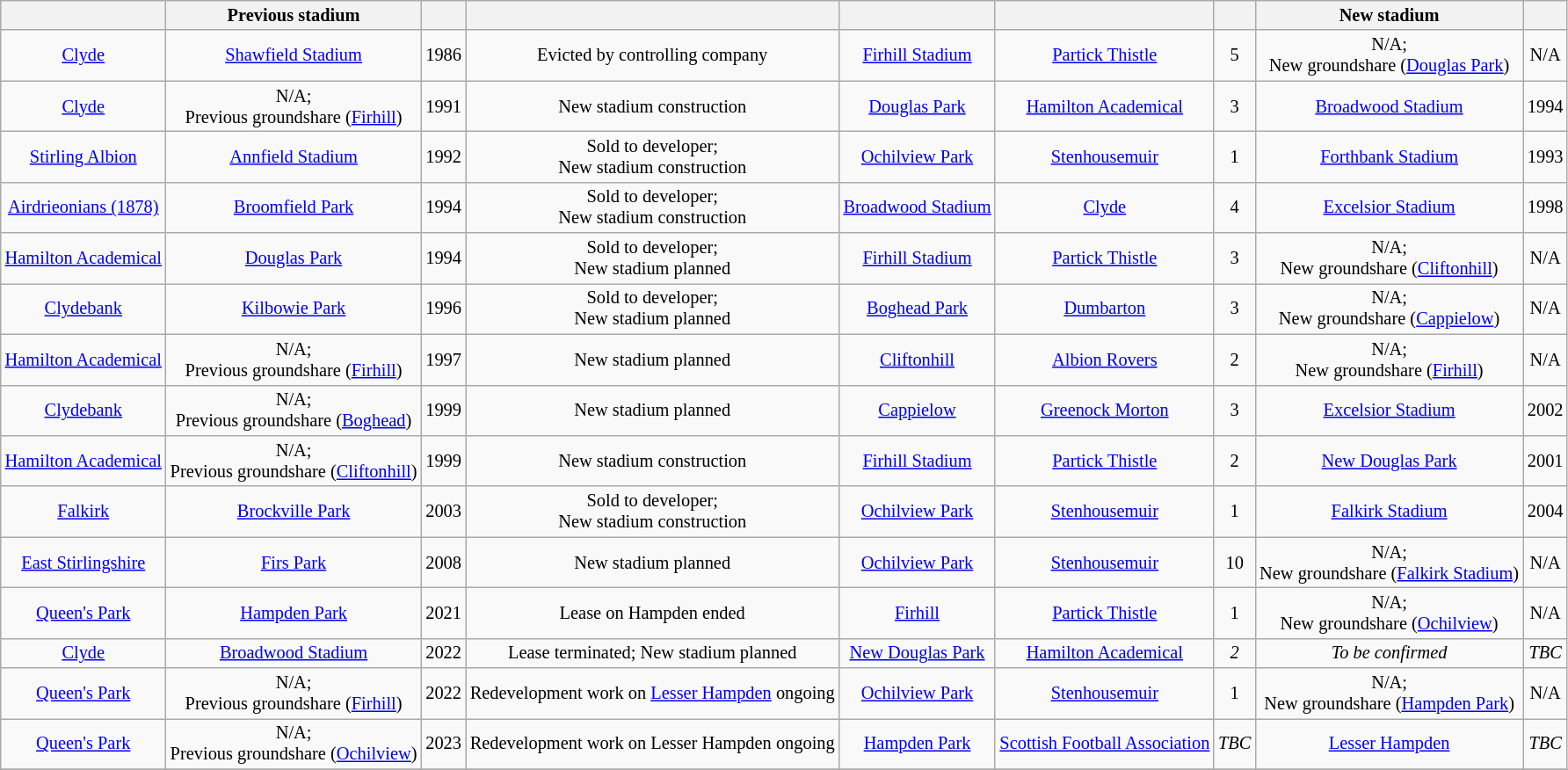<table class="wikitable sortable" style="text-align: center; font-size:85%">
<tr>
<th scope="col"></th>
<th scope="col">Previous stadium</th>
<th scope="col"></th>
<th scope="col"></th>
<th scope="col"></th>
<th scope="col"></th>
<th scope="col"></th>
<th scope="col">New stadium</th>
<th scope="col"></th>
</tr>
<tr>
<td scope="row"><a href='#'>Clyde</a></td>
<td><a href='#'>Shawfield Stadium</a></td>
<td>1986</td>
<td>Evicted by controlling company</td>
<td><a href='#'>Firhill Stadium</a></td>
<td><a href='#'>Partick Thistle</a></td>
<td>5</td>
<td>N/A;<br>New groundshare (<a href='#'>Douglas Park</a>)</td>
<td>N/A</td>
</tr>
<tr>
<td scope="row"><a href='#'>Clyde</a></td>
<td>N/A;<br>Previous groundshare (<a href='#'>Firhill</a>)</td>
<td>1991</td>
<td>New stadium construction</td>
<td><a href='#'>Douglas Park</a></td>
<td><a href='#'>Hamilton Academical</a></td>
<td>3</td>
<td><a href='#'>Broadwood Stadium</a></td>
<td>1994</td>
</tr>
<tr>
<td scope="row"><a href='#'>Stirling Albion</a></td>
<td><a href='#'>Annfield Stadium</a></td>
<td>1992</td>
<td>Sold to developer;<br>New stadium construction</td>
<td><a href='#'>Ochilview Park</a></td>
<td><a href='#'>Stenhousemuir</a></td>
<td>1</td>
<td><a href='#'>Forthbank Stadium</a></td>
<td>1993</td>
</tr>
<tr>
<td scope="row"><a href='#'>Airdrieonians (1878)</a></td>
<td><a href='#'>Broomfield Park</a></td>
<td>1994</td>
<td>Sold to developer;<br>New stadium construction</td>
<td><a href='#'>Broadwood Stadium</a></td>
<td><a href='#'>Clyde</a></td>
<td>4</td>
<td><a href='#'>Excelsior Stadium</a></td>
<td>1998</td>
</tr>
<tr>
<td scope="row"><a href='#'>Hamilton Academical</a></td>
<td><a href='#'>Douglas Park</a></td>
<td>1994</td>
<td>Sold to developer;<br>New stadium planned</td>
<td><a href='#'>Firhill Stadium</a></td>
<td><a href='#'>Partick Thistle</a></td>
<td>3</td>
<td>N/A;<br>New groundshare (<a href='#'>Cliftonhill</a>)</td>
<td>N/A</td>
</tr>
<tr>
<td scope="row"><a href='#'>Clydebank</a></td>
<td><a href='#'>Kilbowie Park</a></td>
<td>1996</td>
<td>Sold to developer;<br>New stadium planned</td>
<td><a href='#'>Boghead Park</a></td>
<td><a href='#'>Dumbarton</a></td>
<td>3</td>
<td>N/A;<br>New groundshare (<a href='#'>Cappielow</a>)</td>
<td>N/A</td>
</tr>
<tr>
<td scope="row"><a href='#'>Hamilton Academical</a></td>
<td>N/A;<br>Previous groundshare (<a href='#'>Firhill</a>)</td>
<td>1997</td>
<td>New stadium planned</td>
<td><a href='#'>Cliftonhill</a></td>
<td><a href='#'>Albion Rovers</a></td>
<td>2</td>
<td>N/A;<br>New groundshare (<a href='#'>Firhill</a>)</td>
<td>N/A</td>
</tr>
<tr>
<td scope="row"><a href='#'>Clydebank</a></td>
<td>N/A;<br>Previous groundshare (<a href='#'>Boghead</a>)</td>
<td>1999</td>
<td>New stadium planned</td>
<td><a href='#'>Cappielow</a></td>
<td><a href='#'>Greenock Morton</a></td>
<td>3</td>
<td><a href='#'>Excelsior Stadium</a></td>
<td>2002</td>
</tr>
<tr>
<td scope="row"><a href='#'>Hamilton Academical</a></td>
<td>N/A;<br>Previous groundshare (<a href='#'>Cliftonhill</a>)</td>
<td>1999</td>
<td>New stadium construction</td>
<td><a href='#'>Firhill Stadium</a></td>
<td><a href='#'>Partick Thistle</a></td>
<td>2</td>
<td><a href='#'>New Douglas Park</a></td>
<td>2001</td>
</tr>
<tr>
<td scope="row"><a href='#'>Falkirk</a></td>
<td><a href='#'>Brockville Park</a></td>
<td>2003</td>
<td>Sold to developer;<br>New stadium construction</td>
<td><a href='#'>Ochilview Park</a></td>
<td><a href='#'>Stenhousemuir</a></td>
<td>1</td>
<td><a href='#'>Falkirk Stadium</a></td>
<td>2004</td>
</tr>
<tr>
<td scope="row"><a href='#'>East Stirlingshire</a></td>
<td><a href='#'>Firs Park</a></td>
<td>2008</td>
<td>New stadium planned</td>
<td><a href='#'>Ochilview Park</a></td>
<td><a href='#'>Stenhousemuir</a></td>
<td>10</td>
<td>N/A;<br>New groundshare (<a href='#'>Falkirk Stadium</a>)</td>
<td>N/A</td>
</tr>
<tr>
<td><a href='#'>Queen's Park</a></td>
<td><a href='#'>Hampden Park</a></td>
<td>2021</td>
<td>Lease on Hampden ended</td>
<td><a href='#'>Firhill</a></td>
<td><a href='#'>Partick Thistle</a></td>
<td>1</td>
<td>N/A;<br>New groundshare (<a href='#'>Ochilview</a>)</td>
<td>N/A</td>
</tr>
<tr>
<td scope="row"><a href='#'>Clyde</a></td>
<td><a href='#'>Broadwood Stadium</a></td>
<td>2022</td>
<td>Lease terminated; New stadium planned</td>
<td><a href='#'>New Douglas Park</a></td>
<td><a href='#'>Hamilton Academical</a></td>
<td><em>2</em></td>
<td><em>To be confirmed</em></td>
<td><em>TBC</em></td>
</tr>
<tr>
<td><a href='#'>Queen's Park</a></td>
<td>N/A;<br>Previous groundshare (<a href='#'>Firhill</a>)</td>
<td>2022</td>
<td>Redevelopment work on <a href='#'>Lesser Hampden</a> ongoing</td>
<td><a href='#'>Ochilview Park</a></td>
<td><a href='#'>Stenhousemuir</a></td>
<td>1</td>
<td>N/A;<br>New groundshare (<a href='#'>Hampden Park</a>)</td>
<td>N/A</td>
</tr>
<tr>
<td><a href='#'>Queen's Park</a></td>
<td>N/A;<br>Previous groundshare (<a href='#'>Ochilview</a>)</td>
<td>2023</td>
<td>Redevelopment work on Lesser Hampden ongoing</td>
<td><a href='#'>Hampden Park</a></td>
<td><a href='#'>Scottish Football Association</a></td>
<td><em>TBC</em></td>
<td><a href='#'>Lesser Hampden</a></td>
<td><em>TBC</em></td>
</tr>
<tr>
</tr>
</table>
